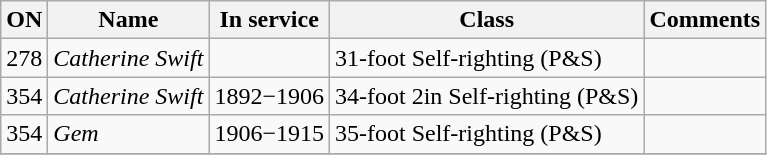<table class="wikitable">
<tr>
<th>ON</th>
<th>Name</th>
<th>In service</th>
<th>Class</th>
<th>Comments</th>
</tr>
<tr>
<td>278</td>
<td><em>Catherine Swift</em></td>
<td></td>
<td>31-foot Self-righting (P&S)</td>
<td></td>
</tr>
<tr>
<td>354</td>
<td><em>Catherine Swift</em></td>
<td>1892−1906</td>
<td>34-foot 2in Self-righting (P&S)</td>
<td></td>
</tr>
<tr>
<td>354</td>
<td><em>Gem</em></td>
<td>1906−1915</td>
<td>35-foot Self-righting (P&S)</td>
<td></td>
</tr>
<tr>
</tr>
</table>
